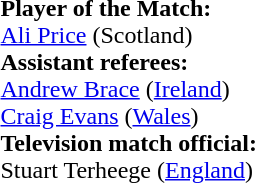<table style="width:100%">
<tr>
<td><br><strong>Player of the Match:</strong>
<br><a href='#'>Ali Price</a> (Scotland)<br><strong>Assistant referees:</strong>
<br><a href='#'>Andrew Brace</a> (<a href='#'>Ireland</a>)
<br><a href='#'>Craig Evans</a> (<a href='#'>Wales</a>)
<br><strong>Television match official:</strong>
<br>Stuart Terheege (<a href='#'>England</a>)</td>
</tr>
</table>
